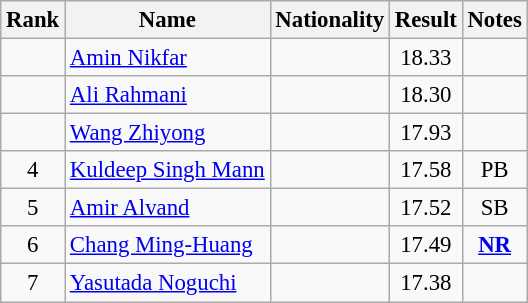<table class="wikitable sortable" style="text-align:center;font-size:95%">
<tr>
<th>Rank</th>
<th>Name</th>
<th>Nationality</th>
<th>Result</th>
<th>Notes</th>
</tr>
<tr>
<td></td>
<td style="text-align:left;"><a href='#'>Amin Nikfar</a></td>
<td style="text-align:left;"></td>
<td>18.33</td>
<td></td>
</tr>
<tr>
<td></td>
<td style="text-align:left;"><a href='#'>Ali Rahmani</a></td>
<td style="text-align:left;"></td>
<td>18.30</td>
<td></td>
</tr>
<tr>
<td></td>
<td style="text-align:left;"><a href='#'>Wang Zhiyong</a></td>
<td style="text-align:left;"></td>
<td>17.93</td>
<td></td>
</tr>
<tr>
<td>4</td>
<td style="text-align:left;"><a href='#'>Kuldeep Singh Mann</a></td>
<td style="text-align:left;"></td>
<td>17.58</td>
<td>PB</td>
</tr>
<tr>
<td>5</td>
<td style="text-align:left;"><a href='#'>Amir Alvand</a></td>
<td style="text-align:left;"></td>
<td>17.52</td>
<td>SB</td>
</tr>
<tr>
<td>6</td>
<td style="text-align:left;"><a href='#'>Chang Ming-Huang</a></td>
<td style="text-align:left;"></td>
<td>17.49</td>
<td><strong><a href='#'>NR</a></strong></td>
</tr>
<tr>
<td>7</td>
<td style="text-align:left;"><a href='#'>Yasutada Noguchi</a></td>
<td style="text-align:left;"></td>
<td>17.38</td>
<td></td>
</tr>
</table>
